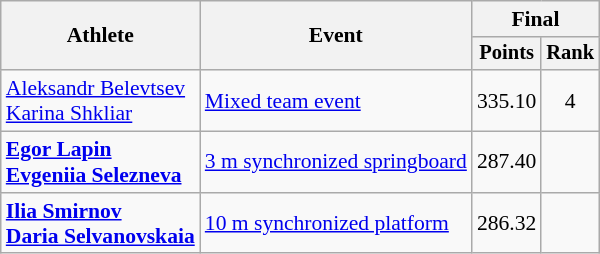<table class="wikitable" style="text-align:center; font-size:90%">
<tr>
<th rowspan=2>Athlete</th>
<th rowspan=2>Event</th>
<th colspan=2>Final</th>
</tr>
<tr style="font-size:95%">
<th>Points</th>
<th>Rank</th>
</tr>
<tr>
<td align=left><a href='#'>Aleksandr Belevtsev</a><br><a href='#'>Karina Shkliar</a></td>
<td align=left><a href='#'>Mixed team event</a></td>
<td>335.10</td>
<td>4</td>
</tr>
<tr>
<td align=left><strong><a href='#'>Egor Lapin</a><br><a href='#'>Evgeniia Selezneva</a></strong></td>
<td align=left><a href='#'>3 m synchronized springboard</a></td>
<td>287.40</td>
<td></td>
</tr>
<tr>
<td align=left><strong><a href='#'>Ilia Smirnov</a><br><a href='#'>Daria Selvanovskaia</a></strong></td>
<td align=left><a href='#'>10 m synchronized platform</a></td>
<td>286.32</td>
<td></td>
</tr>
</table>
